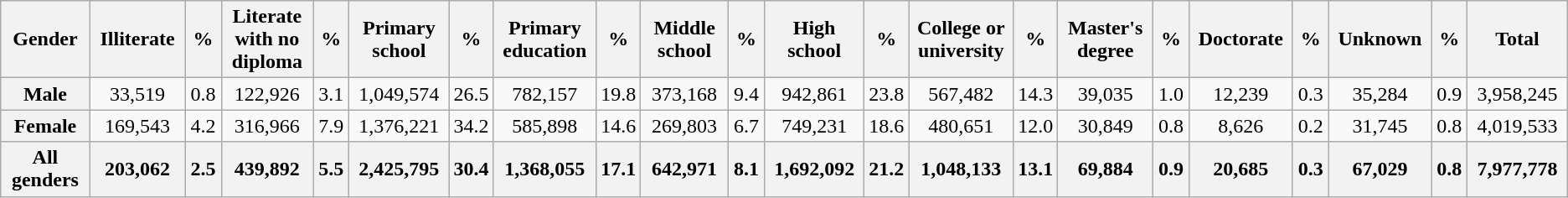<table class="wikitable">
<tr>
<th style="width:80pt;">Gender</th>
<th style="width:80pt;">Illiterate</th>
<th style="width:20pt;">%</th>
<th style="width:80pt;">Literate with no diploma</th>
<th style="width:20pt;">%</th>
<th style="width:80pt;">Primary school</th>
<th style="width:20pt;">%</th>
<th style="width:80pt;">Primary education</th>
<th style="width:20pt;">%</th>
<th style="width:80pt;">Middle school</th>
<th style="width:20pt;">%</th>
<th style="width:80pt;">High school</th>
<th style="width:20pt;">%</th>
<th style="width:80pt;">College or university</th>
<th style="width:20pt;">%</th>
<th style="width:80pt;">Master's degree</th>
<th style="width:20pt;">%</th>
<th style="width:80pt;">Doctorate</th>
<th style="width:20pt;">%</th>
<th style="width:80pt;">Unknown</th>
<th style="width:20pt;">%</th>
<th style="width:80pt;">Total</th>
</tr>
<tr>
<th style="width:80pt;">Male</th>
<td style="text-align:center;">33,519</td>
<td style="text-align:center;">0.8</td>
<td style="text-align:center;">122,926</td>
<td style="text-align:center;">3.1</td>
<td style="text-align:center;">1,049,574</td>
<td style="text-align:center;">26.5</td>
<td style="text-align:center;">782,157</td>
<td style="text-align:center;">19.8</td>
<td style="text-align:center;">373,168</td>
<td style="text-align:center;">9.4</td>
<td style="text-align:center;">942,861</td>
<td style="text-align:center;">23.8</td>
<td style="text-align:center;">567,482</td>
<td style="text-align:center;">14.3</td>
<td style="text-align:center;">39,035</td>
<td style="text-align:center;">1.0</td>
<td style="text-align:center;">12,239</td>
<td style="text-align:center;">0.3</td>
<td style="text-align:center;">35,284</td>
<td style="text-align:center;">0.9</td>
<td style="text-align:center;">3,958,245</td>
</tr>
<tr>
<th style="width:80pt;">Female</th>
<td style="text-align:center;">169,543</td>
<td style="text-align:center;">4.2</td>
<td style="text-align:center;">316,966</td>
<td style="text-align:center;">7.9</td>
<td style="text-align:center;">1,376,221</td>
<td style="text-align:center;">34.2</td>
<td style="text-align:center;">585,898</td>
<td style="text-align:center;">14.6</td>
<td style="text-align:center;">269,803</td>
<td style="text-align:center;">6.7</td>
<td style="text-align:center;">749,231</td>
<td style="text-align:center;">18.6</td>
<td style="text-align:center;">480,651</td>
<td style="text-align:center;">12.0</td>
<td style="text-align:center;">30,849</td>
<td style="text-align:center;">0.8</td>
<td style="text-align:center;">8,626</td>
<td style="text-align:center;">0.2</td>
<td style="text-align:center;">31,745</td>
<td style="text-align:center;">0.8</td>
<td style="text-align:center;">4,019,533</td>
</tr>
<tr>
<th>All genders</th>
<th>203,062</th>
<th>2.5</th>
<th>439,892</th>
<th>5.5</th>
<th>2,425,795</th>
<th>30.4</th>
<th>1,368,055</th>
<th>17.1</th>
<th>642,971</th>
<th>8.1</th>
<th>1,692,092</th>
<th>21.2</th>
<th>1,048,133</th>
<th>13.1</th>
<th>69,884</th>
<th>0.9</th>
<th>20,685</th>
<th>0.3</th>
<th>67,029</th>
<th>0.8</th>
<th>7,977,778</th>
</tr>
</table>
